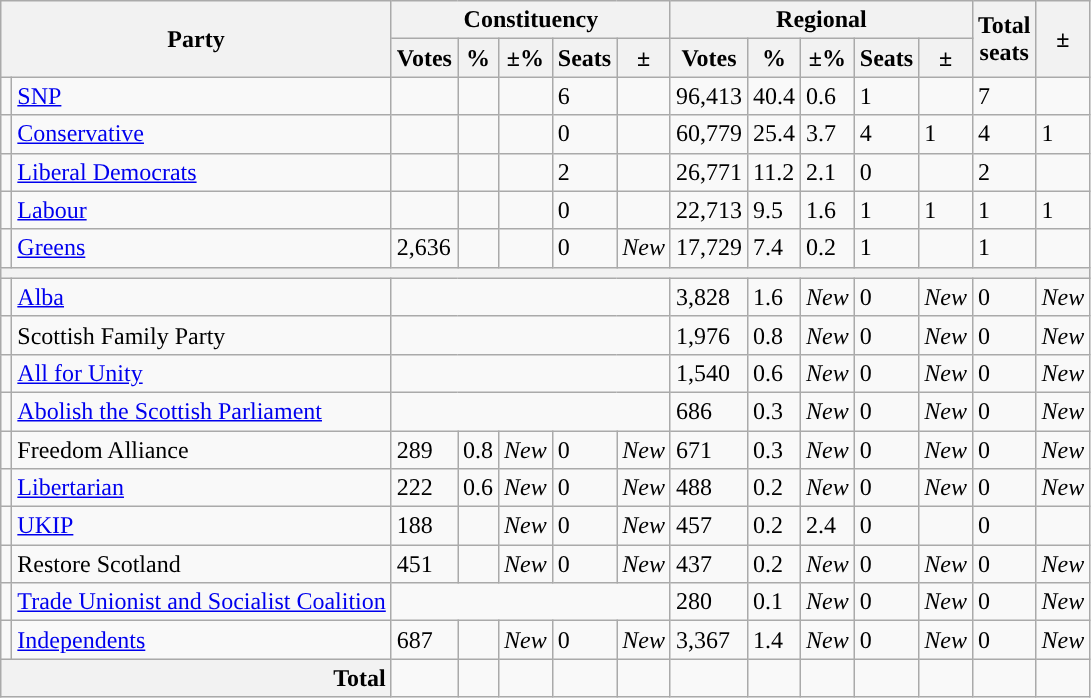<table class="wikitable sortable">
<tr>
<th colspan="2" rowspan="2">Party</th>
<th colspan="5">Constituency</th>
<th colspan="5">Regional</th>
<th rowspan="2">Total<br>seats</th>
<th rowspan="2">±</th>
</tr>
<tr>
<th>Votes</th>
<th>%</th>
<th>±%</th>
<th>Seats</th>
<th>±</th>
<th>Votes</th>
<th>%</th>
<th>±%</th>
<th>Seats</th>
<th>±</th>
</tr>
<tr>
<td style="color:inherit;background:"></td>
<td><a href='#'>SNP</a></td>
<td></td>
<td></td>
<td></td>
<td>6</td>
<td></td>
<td>96,413</td>
<td>40.4</td>
<td>0.6</td>
<td>1</td>
<td></td>
<td>7</td>
<td></td>
</tr>
<tr>
<td style="color:inherit;background:"></td>
<td><a href='#'>Conservative</a></td>
<td></td>
<td></td>
<td></td>
<td>0</td>
<td></td>
<td>60,779</td>
<td>25.4</td>
<td>3.7</td>
<td>4</td>
<td>1</td>
<td>4</td>
<td>1</td>
</tr>
<tr>
<td style="color:inherit;background:"></td>
<td><a href='#'>Liberal Democrats</a></td>
<td></td>
<td></td>
<td></td>
<td>2</td>
<td></td>
<td>26,771</td>
<td>11.2</td>
<td>2.1</td>
<td>0</td>
<td></td>
<td>2</td>
<td></td>
</tr>
<tr>
<td style="color:inherit;background:"></td>
<td><a href='#'>Labour</a></td>
<td></td>
<td></td>
<td></td>
<td>0</td>
<td></td>
<td>22,713</td>
<td>9.5</td>
<td>1.6</td>
<td>1</td>
<td>1</td>
<td>1</td>
<td>1</td>
</tr>
<tr>
<td style="color:inherit;background:"></td>
<td><a href='#'>Greens</a></td>
<td>2,636</td>
<td></td>
<td></td>
<td>0</td>
<td><em>New</em></td>
<td>17,729</td>
<td>7.4</td>
<td>0.2</td>
<td>1</td>
<td></td>
<td>1</td>
<td></td>
</tr>
<tr>
<th colspan=14></th>
</tr>
<tr>
<td style="color:inherit;background:"></td>
<td><a href='#'>Alba</a></td>
<td colspan="5"></td>
<td>3,828</td>
<td>1.6</td>
<td><em>New</em></td>
<td>0</td>
<td><em>New</em></td>
<td>0</td>
<td><em>New</em></td>
</tr>
<tr>
<td style="color:inherit;background:"></td>
<td>Scottish Family Party</td>
<td colspan="5"></td>
<td>1,976</td>
<td>0.8</td>
<td><em>New</em></td>
<td>0</td>
<td><em>New</em></td>
<td>0</td>
<td><em>New</em></td>
</tr>
<tr>
<td style="color:inherit;background:"></td>
<td><a href='#'>All for Unity</a></td>
<td colspan="5"></td>
<td>1,540</td>
<td>0.6</td>
<td><em>New</em></td>
<td>0</td>
<td><em>New</em></td>
<td>0</td>
<td><em>New</em></td>
</tr>
<tr>
<td style="color:inherit;background:"></td>
<td><a href='#'>Abolish the Scottish Parliament</a></td>
<td colspan="5"></td>
<td>686</td>
<td>0.3</td>
<td><em>New</em></td>
<td>0</td>
<td><em>New</em></td>
<td>0</td>
<td><em>New</em></td>
</tr>
<tr>
<td style="color:inherit;background:"></td>
<td>Freedom Alliance</td>
<td>289</td>
<td>0.8</td>
<td><em>New</em></td>
<td>0</td>
<td><em>New</em></td>
<td>671</td>
<td>0.3</td>
<td><em>New</em></td>
<td>0</td>
<td><em>New</em></td>
<td>0</td>
<td><em>New</em></td>
</tr>
<tr>
<td style="color:inherit;background:"></td>
<td><a href='#'>Libertarian</a></td>
<td>222</td>
<td>0.6</td>
<td><em>New</em></td>
<td>0</td>
<td><em>New</em></td>
<td>488</td>
<td>0.2</td>
<td><em>New</em></td>
<td>0</td>
<td><em>New</em></td>
<td>0</td>
<td><em>New</em></td>
</tr>
<tr>
<td style="color:inherit;background:"></td>
<td><a href='#'>UKIP</a></td>
<td>188</td>
<td></td>
<td><em>New</em></td>
<td>0</td>
<td><em>New</em></td>
<td>457</td>
<td>0.2</td>
<td>2.4</td>
<td>0</td>
<td></td>
<td>0</td>
<td></td>
</tr>
<tr>
<td style="color:inherit;background:"></td>
<td>Restore Scotland</td>
<td>451</td>
<td></td>
<td><em>New</em></td>
<td>0</td>
<td><em>New</em></td>
<td>437</td>
<td>0.2</td>
<td><em>New</em></td>
<td>0</td>
<td><em>New</em></td>
<td>0</td>
<td><em>New</em></td>
</tr>
<tr>
<td style="color:inherit;background:"></td>
<td><a href='#'>Trade Unionist and Socialist Coalition</a></td>
<td colspan="5"></td>
<td>280</td>
<td>0.1</td>
<td><em>New</em></td>
<td>0</td>
<td><em>New</em></td>
<td>0</td>
<td><em>New</em></td>
</tr>
<tr>
<td style="color:inherit;background:"></td>
<td><a href='#'>Independents</a></td>
<td>687</td>
<td></td>
<td><em>New</em></td>
<td>0</td>
<td><em>New</em></td>
<td>3,367</td>
<td>1.4</td>
<td><em>New</em></td>
<td>0</td>
<td><em>New</em></td>
<td>0</td>
<td><em>New</em></td>
</tr>
<tr class="sortbottom">
<th colspan="2" style="text-align:right;"><strong>Total</strong></th>
<td></td>
<td></td>
<td></td>
<td></td>
<td></td>
<td></td>
<td></td>
<td></td>
<td></td>
<td></td>
<td></td>
<td></td>
</tr>
</table>
